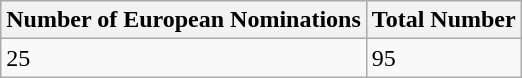<table class="wikitable">
<tr>
<th>Number of European Nominations</th>
<th>Total Number</th>
</tr>
<tr>
<td>25</td>
<td>95</td>
</tr>
</table>
